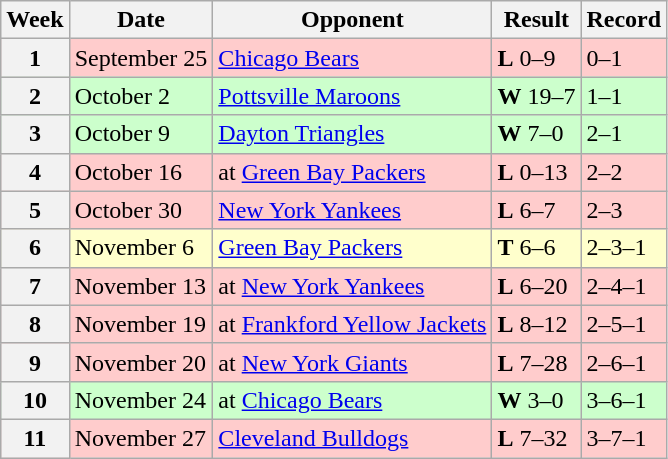<table class="wikitable">
<tr>
<th>Week</th>
<th>Date</th>
<th>Opponent</th>
<th>Result</th>
<th>Record</th>
</tr>
<tr style="background:#fcc">
<th>1</th>
<td>September 25</td>
<td><a href='#'>Chicago Bears</a></td>
<td><strong>L</strong> 0–9</td>
<td>0–1</td>
</tr>
<tr style="background:#cfc">
<th>2</th>
<td>October 2</td>
<td><a href='#'>Pottsville Maroons</a></td>
<td><strong>W</strong> 19–7</td>
<td>1–1</td>
</tr>
<tr style="background:#cfc">
<th>3</th>
<td>October 9</td>
<td><a href='#'>Dayton Triangles</a></td>
<td><strong>W</strong> 7–0</td>
<td>2–1</td>
</tr>
<tr style="background:#fcc">
<th>4</th>
<td>October 16</td>
<td>at <a href='#'>Green Bay Packers</a></td>
<td><strong>L</strong> 0–13</td>
<td>2–2</td>
</tr>
<tr style="background:#fcc">
<th>5</th>
<td>October 30</td>
<td><a href='#'>New York Yankees</a></td>
<td><strong>L</strong> 6–7</td>
<td>2–3</td>
</tr>
<tr style="background:#ffc">
<th>6</th>
<td>November 6</td>
<td><a href='#'>Green Bay Packers</a></td>
<td><strong>T</strong> 6–6</td>
<td>2–3–1</td>
</tr>
<tr style="background:#fcc">
<th>7</th>
<td>November 13</td>
<td>at <a href='#'>New York Yankees</a></td>
<td><strong>L</strong> 6–20</td>
<td>2–4–1</td>
</tr>
<tr style="background:#fcc">
<th>8</th>
<td>November 19</td>
<td>at <a href='#'>Frankford Yellow Jackets</a></td>
<td><strong>L</strong> 8–12</td>
<td>2–5–1</td>
</tr>
<tr style="background:#fcc">
<th>9</th>
<td>November 20</td>
<td>at <a href='#'>New York Giants</a></td>
<td><strong>L</strong> 7–28</td>
<td>2–6–1</td>
</tr>
<tr style="background:#cfc">
<th>10</th>
<td>November 24</td>
<td>at <a href='#'>Chicago Bears</a></td>
<td><strong>W</strong> 3–0</td>
<td>3–6–1</td>
</tr>
<tr style="background:#fcc">
<th>11</th>
<td>November 27</td>
<td><a href='#'>Cleveland Bulldogs</a></td>
<td><strong>L</strong> 7–32</td>
<td>3–7–1</td>
</tr>
</table>
